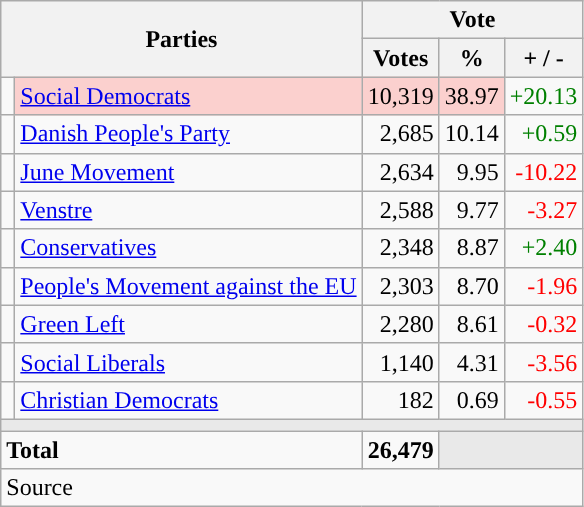<table class="wikitable" style="text-align:right;">
<tr>
<th style="text-align:centre;" rowspan="2" colspan="2" width="225">Parties</th>
<th colspan="3">Vote</th>
</tr>
<tr>
<th width="15">Votes</th>
<th width="15">%</th>
<th width="15">+ / -</th>
</tr>
<tr>
<td width="2" style="color:inherit;background:"></td>
<td bgcolor=#fbd0ce   align="left"><a href='#'>Social Democrats</a></td>
<td bgcolor=#fbd0ce>10,319</td>
<td bgcolor=#fbd0ce>38.97</td>
<td style=color:green;>+20.13</td>
</tr>
<tr>
<td width="2" style="color:inherit;background:"></td>
<td align="left"><a href='#'>Danish People's Party</a></td>
<td>2,685</td>
<td>10.14</td>
<td style=color:green;>+0.59</td>
</tr>
<tr>
<td width="2" style="color:inherit;background:"></td>
<td align="left"><a href='#'>June Movement</a></td>
<td>2,634</td>
<td>9.95</td>
<td style=color:red;>-10.22</td>
</tr>
<tr>
<td width="2" style="color:inherit;background:"></td>
<td align="left"><a href='#'>Venstre</a></td>
<td>2,588</td>
<td>9.77</td>
<td style=color:red;>-3.27</td>
</tr>
<tr>
<td width="2" style="color:inherit;background:"></td>
<td align="left"><a href='#'>Conservatives</a></td>
<td>2,348</td>
<td>8.87</td>
<td style=color:green;>+2.40</td>
</tr>
<tr>
<td width="2" style="color:inherit;background:"></td>
<td align="left"><a href='#'>People's Movement against the EU</a></td>
<td>2,303</td>
<td>8.70</td>
<td style=color:red;>-1.96</td>
</tr>
<tr>
<td width="2" style="color:inherit;background:"></td>
<td align="left"><a href='#'>Green Left</a></td>
<td>2,280</td>
<td>8.61</td>
<td style=color:red;>-0.32</td>
</tr>
<tr>
<td width="2" style="color:inherit;background:"></td>
<td align="left"><a href='#'>Social Liberals</a></td>
<td>1,140</td>
<td>4.31</td>
<td style=color:red;>-3.56</td>
</tr>
<tr>
<td width="2" style="color:inherit;background:"></td>
<td align="left"><a href='#'>Christian Democrats</a></td>
<td>182</td>
<td>0.69</td>
<td style=color:red;>-0.55</td>
</tr>
<tr>
<td colspan="7" bgcolor="#E9E9E9"></td>
</tr>
<tr>
<td align="left" colspan="2"><strong>Total</strong></td>
<td><strong>26,479</strong></td>
<td bgcolor="#E9E9E9" colspan="2"></td>
</tr>
<tr>
<td align="left" colspan="6">Source</td>
</tr>
</table>
